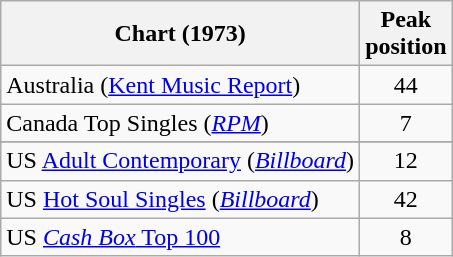<table class="wikitable sortable">
<tr>
<th>Chart (1973)</th>
<th>Peak<br>position</th>
</tr>
<tr>
<td>Australia (<a href='#'>Kent Music Report</a>)</td>
<td style="text-align:center;">44</td>
</tr>
<tr>
<td>Canada Top Singles (<em><a href='#'>RPM</a></em>)</td>
<td style="text-align:center;">7</td>
</tr>
<tr>
</tr>
<tr>
<td>US <a href='#'>Adult Contemporary</a> (<em><a href='#'>Billboard</a></em>)</td>
<td align="center">12</td>
</tr>
<tr>
<td>US <a href='#'>Hot Soul Singles</a> (<em><a href='#'>Billboard</a></em>)</td>
<td style="text-align:center;">42</td>
</tr>
<tr>
<td>US <a href='#'><em>Cash Box</em> Top 100</a></td>
<td style="text-align:center;">8</td>
</tr>
</table>
